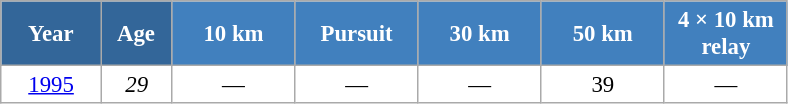<table class="wikitable" style="font-size:95%; text-align:center; border:grey solid 1px; border-collapse:collapse; background:#ffffff;">
<tr>
<th style="background-color:#369; color:white; width:60px;"> Year </th>
<th style="background-color:#369; color:white; width:40px;"> Age </th>
<th style="background-color:#4180be; color:white; width:75px;"> 10 km </th>
<th style="background-color:#4180be; color:white; width:75px;"> Pursuit </th>
<th style="background-color:#4180be; color:white; width:75px;"> 30 km </th>
<th style="background-color:#4180be; color:white; width:75px;"> 50 km </th>
<th style="background-color:#4180be; color:white; width:75px;"> 4 × 10 km <br> relay </th>
</tr>
<tr>
<td><a href='#'>1995</a></td>
<td><em>29</em></td>
<td>—</td>
<td>—</td>
<td>—</td>
<td>39</td>
<td>—</td>
</tr>
</table>
